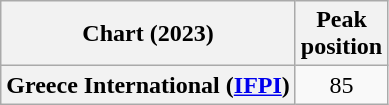<table class="wikitable plainrowheaders" style="text-align:center">
<tr>
<th scope="col">Chart (2023)</th>
<th scope="col">Peak<br>position</th>
</tr>
<tr>
<th scope="row">Greece International (<a href='#'>IFPI</a>)</th>
<td>85</td>
</tr>
</table>
